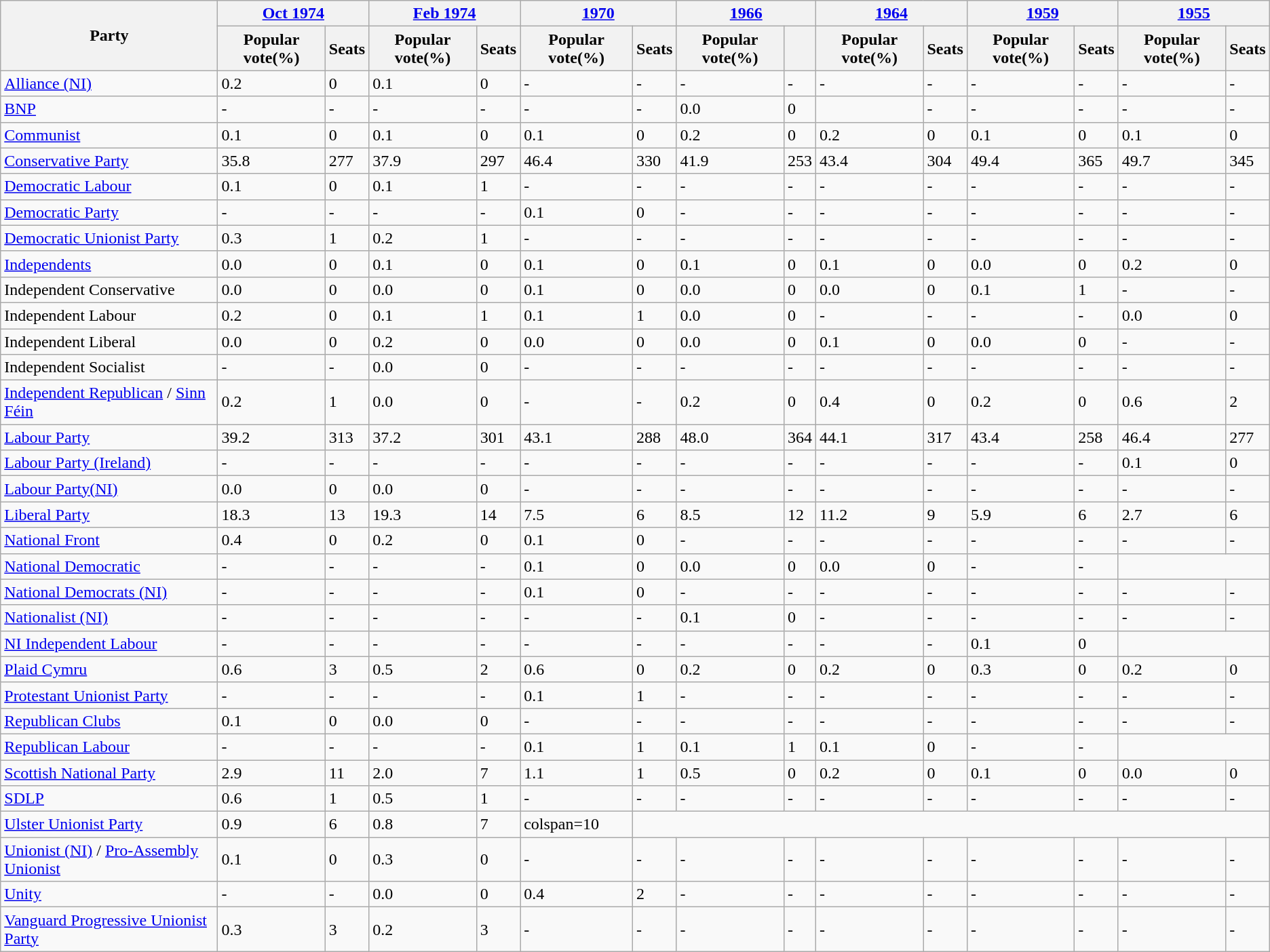<table class= "wikitable sortable">
<tr>
<th rowspan=2>Party</th>
<th colspan=2><a href='#'>Oct 1974</a></th>
<th colspan=2><a href='#'>Feb 1974</a></th>
<th colspan=2><a href='#'>1970</a></th>
<th colspan=2><a href='#'>1966</a></th>
<th colspan=2><a href='#'>1964</a></th>
<th colspan=2><a href='#'>1959</a></th>
<th colspan=2><a href='#'>1955</a></th>
</tr>
<tr>
<th>Popular vote(%)</th>
<th>Seats</th>
<th>Popular vote(%)</th>
<th>Seats</th>
<th>Popular vote(%)</th>
<th>Seats</th>
<th>Popular vote(%)</th>
<th></th>
<th>Popular vote(%)</th>
<th>Seats</th>
<th>Popular vote(%)</th>
<th>Seats</th>
<th>Popular vote(%)</th>
<th>Seats</th>
</tr>
<tr>
<td><a href='#'>Alliance (NI)</a></td>
<td>0.2</td>
<td>0</td>
<td>0.1</td>
<td>0</td>
<td>-</td>
<td>-</td>
<td>-</td>
<td>-</td>
<td>-</td>
<td>-</td>
<td>-</td>
<td>-</td>
<td>-</td>
<td>-</td>
</tr>
<tr>
<td><a href='#'>BNP</a></td>
<td>-</td>
<td>-</td>
<td>-</td>
<td>-</td>
<td>-</td>
<td>-</td>
<td>0.0</td>
<td>0</td>
<td></td>
<td>-</td>
<td>-</td>
<td>-</td>
<td>-</td>
<td>-</td>
</tr>
<tr>
<td><a href='#'>Communist</a></td>
<td>0.1</td>
<td>0</td>
<td>0.1</td>
<td>0</td>
<td>0.1</td>
<td>0</td>
<td>0.2</td>
<td>0</td>
<td>0.2</td>
<td>0</td>
<td>0.1</td>
<td>0</td>
<td>0.1</td>
<td>0</td>
</tr>
<tr>
<td><a href='#'>Conservative Party</a></td>
<td>35.8</td>
<td>277</td>
<td>37.9</td>
<td>297</td>
<td>46.4</td>
<td>330</td>
<td>41.9</td>
<td>253</td>
<td>43.4</td>
<td>304</td>
<td>49.4</td>
<td>365</td>
<td>49.7</td>
<td>345</td>
</tr>
<tr>
<td><a href='#'>Democratic Labour</a></td>
<td>0.1</td>
<td>0</td>
<td>0.1</td>
<td>1</td>
<td>-</td>
<td>-</td>
<td>-</td>
<td>-</td>
<td>-</td>
<td>-</td>
<td>-</td>
<td>-</td>
<td>-</td>
<td>-</td>
</tr>
<tr>
<td><a href='#'>Democratic Party</a></td>
<td>-</td>
<td>-</td>
<td>-</td>
<td>-</td>
<td>0.1</td>
<td>0</td>
<td>-</td>
<td>-</td>
<td>-</td>
<td>-</td>
<td>-</td>
<td>-</td>
<td>-</td>
<td>-</td>
</tr>
<tr>
<td><a href='#'>Democratic Unionist Party</a></td>
<td>0.3</td>
<td>1</td>
<td>0.2</td>
<td>1</td>
<td>-</td>
<td>-</td>
<td>-</td>
<td>-</td>
<td>-</td>
<td>-</td>
<td>-</td>
<td>-</td>
<td>-</td>
<td>-</td>
</tr>
<tr>
<td><a href='#'>Independents</a></td>
<td>0.0</td>
<td>0</td>
<td>0.1</td>
<td>0</td>
<td>0.1</td>
<td>0</td>
<td>0.1</td>
<td>0</td>
<td>0.1</td>
<td>0</td>
<td>0.0</td>
<td>0</td>
<td>0.2</td>
<td>0</td>
</tr>
<tr>
<td>Independent Conservative</td>
<td>0.0</td>
<td>0</td>
<td>0.0</td>
<td>0</td>
<td>0.1</td>
<td>0</td>
<td>0.0</td>
<td>0</td>
<td>0.0</td>
<td>0</td>
<td>0.1</td>
<td>1</td>
<td>-</td>
<td>-</td>
</tr>
<tr>
<td>Independent Labour</td>
<td>0.2</td>
<td>0</td>
<td>0.1</td>
<td>1</td>
<td>0.1</td>
<td>1</td>
<td>0.0</td>
<td>0</td>
<td>-</td>
<td>-</td>
<td>-</td>
<td>-</td>
<td>0.0</td>
<td>0</td>
</tr>
<tr>
<td>Independent Liberal</td>
<td>0.0</td>
<td>0</td>
<td>0.2</td>
<td>0</td>
<td>0.0</td>
<td>0</td>
<td>0.0</td>
<td>0</td>
<td>0.1</td>
<td>0</td>
<td>0.0</td>
<td>0</td>
<td>-</td>
<td>-</td>
</tr>
<tr>
<td>Independent Socialist</td>
<td>-</td>
<td>-</td>
<td>0.0</td>
<td>0</td>
<td>-</td>
<td>-</td>
<td>-</td>
<td>-</td>
<td>-</td>
<td>-</td>
<td>-</td>
<td>-</td>
<td>-</td>
<td>-</td>
</tr>
<tr>
<td><a href='#'>Independent Republican</a> / <a href='#'>Sinn Féin</a></td>
<td>0.2</td>
<td>1</td>
<td>0.0</td>
<td>0</td>
<td>-</td>
<td>-</td>
<td>0.2</td>
<td>0</td>
<td>0.4</td>
<td>0</td>
<td>0.2</td>
<td>0</td>
<td>0.6</td>
<td>2</td>
</tr>
<tr>
<td><a href='#'>Labour Party</a></td>
<td>39.2</td>
<td>313</td>
<td>37.2</td>
<td>301</td>
<td>43.1</td>
<td>288</td>
<td>48.0</td>
<td>364</td>
<td>44.1</td>
<td>317</td>
<td>43.4</td>
<td>258</td>
<td>46.4</td>
<td>277</td>
</tr>
<tr>
<td><a href='#'>Labour Party (Ireland)</a></td>
<td>-</td>
<td>-</td>
<td>-</td>
<td>-</td>
<td>-</td>
<td>-</td>
<td>-</td>
<td>-</td>
<td>-</td>
<td>-</td>
<td>-</td>
<td>-</td>
<td>0.1</td>
<td>0</td>
</tr>
<tr>
<td><a href='#'>Labour Party(NI)</a></td>
<td>0.0</td>
<td>0</td>
<td>0.0</td>
<td>0</td>
<td>-</td>
<td>-</td>
<td>-</td>
<td>-</td>
<td>-</td>
<td>-</td>
<td>-</td>
<td>-</td>
<td>-</td>
<td>-</td>
</tr>
<tr>
<td><a href='#'>Liberal Party</a></td>
<td>18.3</td>
<td>13</td>
<td>19.3</td>
<td>14</td>
<td>7.5</td>
<td>6</td>
<td>8.5</td>
<td>12</td>
<td>11.2</td>
<td>9</td>
<td>5.9</td>
<td>6</td>
<td>2.7</td>
<td>6</td>
</tr>
<tr>
<td><a href='#'>National Front</a></td>
<td>0.4</td>
<td>0</td>
<td>0.2</td>
<td>0</td>
<td>0.1</td>
<td>0</td>
<td>-</td>
<td>-</td>
<td>-</td>
<td>-</td>
<td>-</td>
<td>-</td>
<td>-</td>
<td>-</td>
</tr>
<tr>
<td><a href='#'>National Democratic</a></td>
<td>-</td>
<td>-</td>
<td>-</td>
<td>-</td>
<td>0.1</td>
<td>0</td>
<td>0.0</td>
<td>0</td>
<td>0.0</td>
<td>0</td>
<td>-</td>
<td>-</td>
</tr>
<tr>
<td><a href='#'>National Democrats (NI)</a></td>
<td>-</td>
<td>-</td>
<td>-</td>
<td>-</td>
<td>0.1</td>
<td>0</td>
<td>-</td>
<td>-</td>
<td>-</td>
<td>-</td>
<td>-</td>
<td>-</td>
<td>-</td>
<td>-</td>
</tr>
<tr>
<td><a href='#'>Nationalist (NI)</a></td>
<td>-</td>
<td>-</td>
<td>-</td>
<td>-</td>
<td>-</td>
<td>-</td>
<td>0.1</td>
<td>0</td>
<td>-</td>
<td>-</td>
<td>-</td>
<td>-</td>
<td>-</td>
<td>-</td>
</tr>
<tr>
<td><a href='#'>NI Independent Labour</a></td>
<td>-</td>
<td>-</td>
<td>-</td>
<td>-</td>
<td>-</td>
<td>-</td>
<td>-</td>
<td>-</td>
<td>-</td>
<td>-</td>
<td>0.1</td>
<td>0</td>
</tr>
<tr>
<td><a href='#'>Plaid Cymru</a></td>
<td>0.6</td>
<td>3</td>
<td>0.5</td>
<td>2</td>
<td>0.6</td>
<td>0</td>
<td>0.2</td>
<td>0</td>
<td>0.2</td>
<td>0</td>
<td>0.3</td>
<td>0</td>
<td>0.2</td>
<td>0</td>
</tr>
<tr>
<td><a href='#'>Protestant Unionist Party</a></td>
<td>-</td>
<td>-</td>
<td>-</td>
<td>-</td>
<td>0.1</td>
<td>1</td>
<td>-</td>
<td>-</td>
<td>-</td>
<td>-</td>
<td>-</td>
<td>-</td>
<td>-</td>
<td>-</td>
</tr>
<tr>
<td><a href='#'>Republican Clubs</a></td>
<td>0.1</td>
<td>0</td>
<td>0.0</td>
<td>0</td>
<td>-</td>
<td>-</td>
<td>-</td>
<td>-</td>
<td>-</td>
<td>-</td>
<td>-</td>
<td>-</td>
<td>-</td>
<td>-</td>
</tr>
<tr>
<td><a href='#'>Republican Labour</a></td>
<td>-</td>
<td>-</td>
<td>-</td>
<td>-</td>
<td>0.1</td>
<td>1</td>
<td>0.1</td>
<td>1</td>
<td>0.1</td>
<td>0</td>
<td>-</td>
<td>-</td>
</tr>
<tr>
<td><a href='#'>Scottish National Party</a></td>
<td>2.9</td>
<td>11</td>
<td>2.0</td>
<td>7</td>
<td>1.1</td>
<td>1</td>
<td>0.5</td>
<td>0</td>
<td>0.2</td>
<td>0</td>
<td>0.1</td>
<td>0</td>
<td>0.0</td>
<td>0</td>
</tr>
<tr>
<td><a href='#'>SDLP</a></td>
<td>0.6</td>
<td>1</td>
<td>0.5</td>
<td>1</td>
<td>-</td>
<td>-</td>
<td>-</td>
<td>-</td>
<td>-</td>
<td>-</td>
<td>-</td>
<td>-</td>
<td>-</td>
<td>-</td>
</tr>
<tr>
<td><a href='#'>Ulster Unionist Party</a></td>
<td>0.9</td>
<td>6</td>
<td>0.8</td>
<td>7</td>
<td>colspan=10 </td>
</tr>
<tr>
<td><a href='#'>Unionist (NI)</a> / <a href='#'>Pro-Assembly Unionist</a></td>
<td>0.1</td>
<td>0</td>
<td>0.3</td>
<td>0</td>
<td>-</td>
<td>-</td>
<td>-</td>
<td>-</td>
<td>-</td>
<td>-</td>
<td>-</td>
<td>-</td>
<td>-</td>
<td>-</td>
</tr>
<tr>
<td><a href='#'>Unity</a></td>
<td>-</td>
<td>-</td>
<td>0.0</td>
<td>0</td>
<td>0.4</td>
<td>2</td>
<td>-</td>
<td>-</td>
<td>-</td>
<td>-</td>
<td>-</td>
<td>-</td>
<td>-</td>
<td>-</td>
</tr>
<tr>
<td><a href='#'>Vanguard Progressive Unionist Party</a></td>
<td>0.3</td>
<td>3</td>
<td>0.2</td>
<td>3</td>
<td>-</td>
<td>-</td>
<td>-</td>
<td>-</td>
<td>-</td>
<td>-</td>
<td>-</td>
<td>-</td>
<td>-</td>
<td>-</td>
</tr>
</table>
